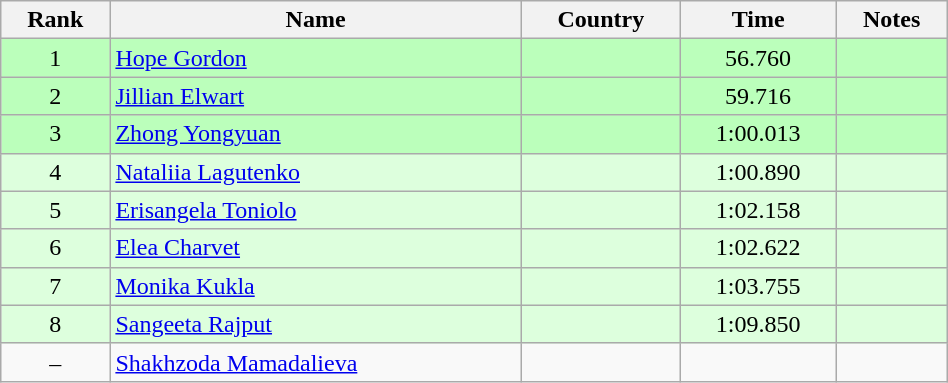<table class="wikitable" style="text-align:center;width: 50%">
<tr>
<th>Rank</th>
<th>Name</th>
<th>Country</th>
<th>Time</th>
<th>Notes</th>
</tr>
<tr bgcolor=bbffbb>
<td>1</td>
<td align="left"><a href='#'>Hope Gordon</a></td>
<td align="left"></td>
<td>56.760</td>
<td></td>
</tr>
<tr bgcolor=bbffbb>
<td>2</td>
<td align="left"><a href='#'>Jillian Elwart</a></td>
<td align="left"></td>
<td>59.716</td>
<td></td>
</tr>
<tr bgcolor=bbffbb>
<td>3</td>
<td align="left"><a href='#'>Zhong Yongyuan</a></td>
<td align="left"></td>
<td>1:00.013</td>
<td></td>
</tr>
<tr bgcolor=ddffdd>
<td>4</td>
<td align="left"><a href='#'>Nataliia Lagutenko</a></td>
<td align="left"></td>
<td>1:00.890</td>
<td></td>
</tr>
<tr bgcolor=ddffdd>
<td>5</td>
<td align="left"><a href='#'>Erisangela Toniolo</a></td>
<td align="left"></td>
<td>1:02.158</td>
<td></td>
</tr>
<tr bgcolor=ddffdd>
<td>6</td>
<td align="left"><a href='#'>Elea Charvet</a></td>
<td align="left"></td>
<td>1:02.622</td>
<td></td>
</tr>
<tr bgcolor=ddffdd>
<td>7</td>
<td align="left"><a href='#'>Monika Kukla</a></td>
<td align="left"></td>
<td>1:03.755</td>
<td></td>
</tr>
<tr bgcolor=ddffdd>
<td>8</td>
<td align="left"><a href='#'>Sangeeta Rajput</a></td>
<td align="left"></td>
<td>1:09.850</td>
<td></td>
</tr>
<tr>
<td>–</td>
<td align="left"><a href='#'>Shakhzoda Mamadalieva</a></td>
<td align="left"></td>
<td></td>
<td></td>
</tr>
</table>
